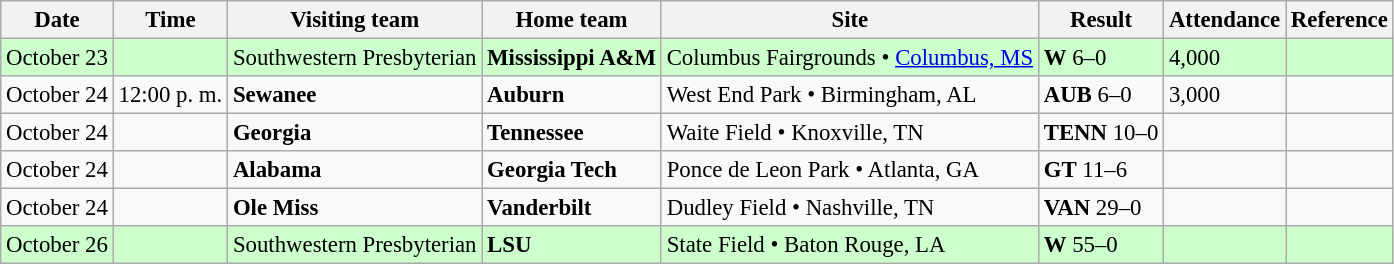<table class="wikitable" style="font-size:95%;">
<tr>
<th>Date</th>
<th>Time</th>
<th>Visiting team</th>
<th>Home team</th>
<th>Site</th>
<th>Result</th>
<th>Attendance</th>
<th class="unsortable">Reference</th>
</tr>
<tr bgcolor=ccffcc>
<td>October 23</td>
<td></td>
<td>Southwestern Presbyterian</td>
<td><strong>Mississippi A&M</strong></td>
<td>Columbus Fairgrounds • <a href='#'>Columbus, MS</a></td>
<td><strong>W</strong> 6–0</td>
<td>4,000</td>
<td></td>
</tr>
<tr bgcolor=>
<td>October 24</td>
<td>12:00 p. m.</td>
<td><strong>Sewanee</strong></td>
<td><strong>Auburn</strong></td>
<td>West End Park • Birmingham, AL</td>
<td><strong>AUB</strong> 6–0</td>
<td>3,000</td>
<td></td>
</tr>
<tr bgcolor=>
<td>October 24</td>
<td></td>
<td><strong>Georgia</strong></td>
<td><strong>Tennessee</strong></td>
<td>Waite Field • Knoxville, TN</td>
<td><strong>TENN</strong> 10–0</td>
<td></td>
<td></td>
</tr>
<tr bgcolor=>
<td>October 24</td>
<td></td>
<td><strong>Alabama</strong></td>
<td><strong>Georgia Tech</strong></td>
<td>Ponce de Leon Park • Atlanta, GA</td>
<td><strong>GT</strong> 11–6</td>
<td></td>
<td></td>
</tr>
<tr bgcolor=>
<td>October 24</td>
<td></td>
<td><strong>Ole Miss</strong></td>
<td><strong>Vanderbilt</strong></td>
<td>Dudley Field • Nashville, TN</td>
<td><strong>VAN</strong> 29–0</td>
<td></td>
<td></td>
</tr>
<tr bgcolor=ccffcc>
<td>October 26</td>
<td></td>
<td>Southwestern Presbyterian</td>
<td><strong>LSU</strong></td>
<td>State Field • Baton Rouge, LA</td>
<td><strong>W</strong> 55–0</td>
<td></td>
<td></td>
</tr>
</table>
